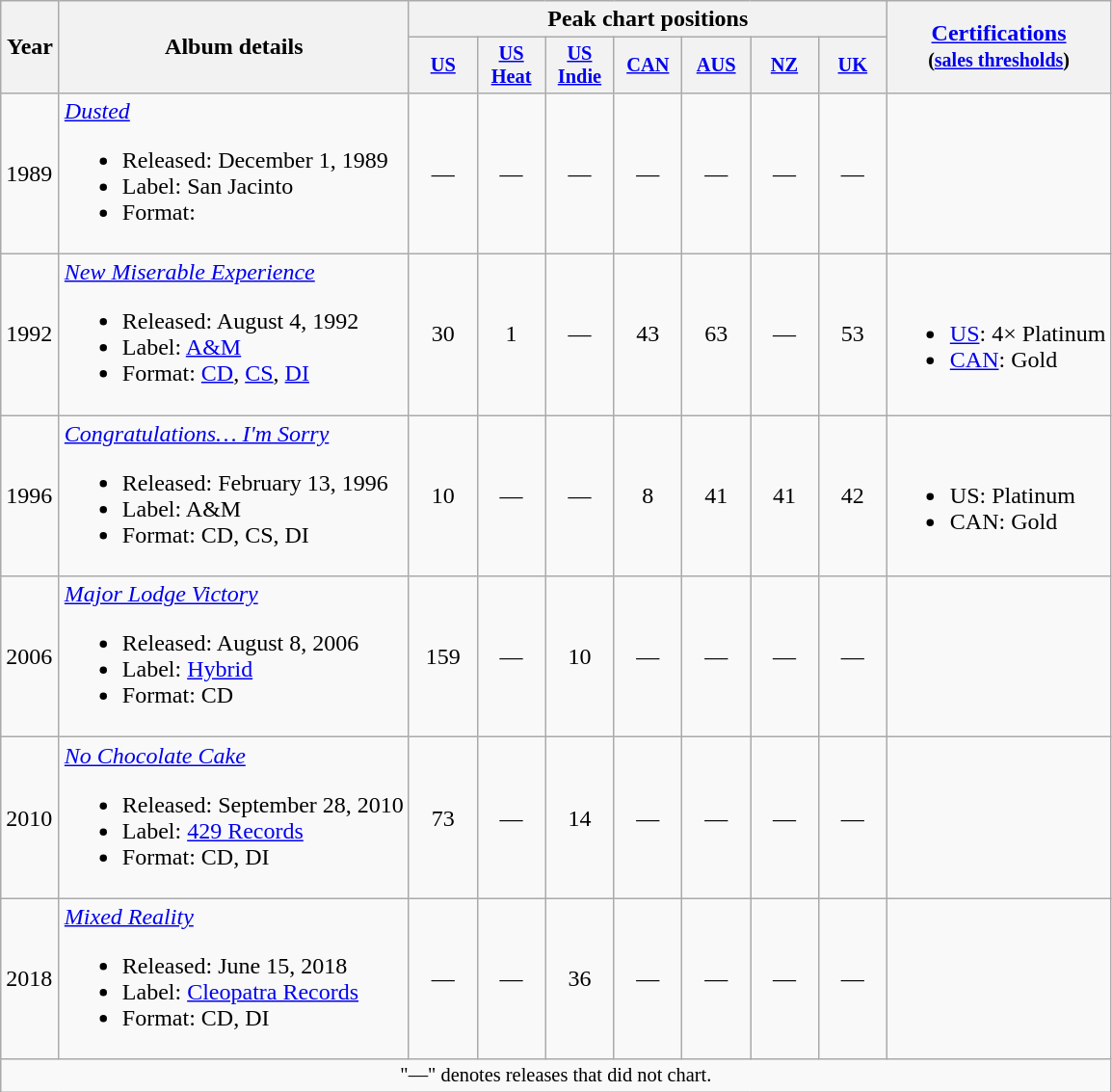<table class="wikitable">
<tr>
<th rowspan="2" style="width:33px;">Year</th>
<th rowspan="2">Album details</th>
<th colspan="7">Peak chart positions</th>
<th rowspan="2"><a href='#'>Certifications</a><br><small>(<a href='#'>sales thresholds</a>)</small></th>
</tr>
<tr>
<th style="width:3em;font-size:85%"><a href='#'>US</a><br></th>
<th style="width:3em;font-size:85%"><a href='#'>US Heat</a><br></th>
<th style="width:3em;font-size:85%"><a href='#'>US Indie</a><br></th>
<th style="width:3em;font-size:85%"><a href='#'>CAN</a><br></th>
<th style="width:3em;font-size:85%"><a href='#'>AUS</a><br></th>
<th style="width:3em;font-size:85%"><a href='#'>NZ</a><br></th>
<th style="width:3em;font-size:85%"><a href='#'>UK</a><br></th>
</tr>
<tr>
<td>1989</td>
<td><em><a href='#'>Dusted</a></em><br><ul><li>Released: December 1, 1989</li><li>Label: San Jacinto</li><li>Format:</li></ul></td>
<td style="text-align:center;">—</td>
<td style="text-align:center;">—</td>
<td style="text-align:center;">—</td>
<td style="text-align:center;">—</td>
<td style="text-align:center;">—</td>
<td style="text-align:center;">—</td>
<td style="text-align:center;">—</td>
<td></td>
</tr>
<tr>
<td>1992</td>
<td><em><a href='#'>New Miserable Experience</a></em><br><ul><li>Released: August 4, 1992</li><li>Label: <a href='#'>A&M</a></li><li>Format: <a href='#'>CD</a>, <a href='#'>CS</a>, <a href='#'>DI</a></li></ul></td>
<td style="text-align:center;">30</td>
<td style="text-align:center;">1</td>
<td style="text-align:center;">—</td>
<td style="text-align:center;">43<br></td>
<td style="text-align:center;">63</td>
<td style="text-align:center;">—</td>
<td style="text-align:center;">53</td>
<td><br><ul><li><a href='#'>US</a>: 4× Platinum</li><li><a href='#'>CAN</a>: Gold </li></ul></td>
</tr>
<tr>
<td>1996</td>
<td><em><a href='#'>Congratulations… I'm Sorry</a></em><br><ul><li>Released: February 13, 1996</li><li>Label: A&M</li><li>Format: CD, CS, DI</li></ul></td>
<td style="text-align:center;">10</td>
<td style="text-align:center;">—</td>
<td style="text-align:center;">—</td>
<td style="text-align:center;">8</td>
<td style="text-align:center;">41</td>
<td style="text-align:center;">41</td>
<td style="text-align:center;">42</td>
<td><br><ul><li>US: Platinum</li><li>CAN: Gold</li></ul></td>
</tr>
<tr>
<td>2006</td>
<td><em><a href='#'>Major Lodge Victory</a></em><br><ul><li>Released: August 8, 2006</li><li>Label: <a href='#'>Hybrid</a></li><li>Format: CD</li></ul></td>
<td style="text-align:center;">159</td>
<td style="text-align:center;">—</td>
<td style="text-align:center;">10</td>
<td style="text-align:center;">—</td>
<td style="text-align:center;">—</td>
<td style="text-align:center;">—</td>
<td style="text-align:center;">—</td>
<td></td>
</tr>
<tr>
<td>2010</td>
<td><em><a href='#'>No Chocolate Cake</a></em><br><ul><li>Released: September 28, 2010</li><li>Label: <a href='#'>429 Records</a></li><li>Format: CD, DI</li></ul></td>
<td style="text-align:center;">73</td>
<td style="text-align:center;">—</td>
<td style="text-align:center;">14</td>
<td style="text-align:center;">—</td>
<td style="text-align:center;">—</td>
<td style="text-align:center;">—</td>
<td style="text-align:center;">—</td>
<td></td>
</tr>
<tr>
<td>2018</td>
<td><em><a href='#'>Mixed Reality</a></em><br><ul><li>Released: June 15, 2018</li><li>Label: <a href='#'>Cleopatra Records</a></li><li>Format: CD, DI</li></ul></td>
<td style="text-align:center;">—</td>
<td style="text-align:center;">—</td>
<td style="text-align:center;">36</td>
<td style="text-align:center;">—</td>
<td style="text-align:center;">—</td>
<td style="text-align:center;">—</td>
<td style="text-align:center;">—</td>
<td></td>
</tr>
<tr>
<td colspan="11" style="text-align:center; font-size:85%">"—" denotes releases that did not chart.</td>
</tr>
</table>
